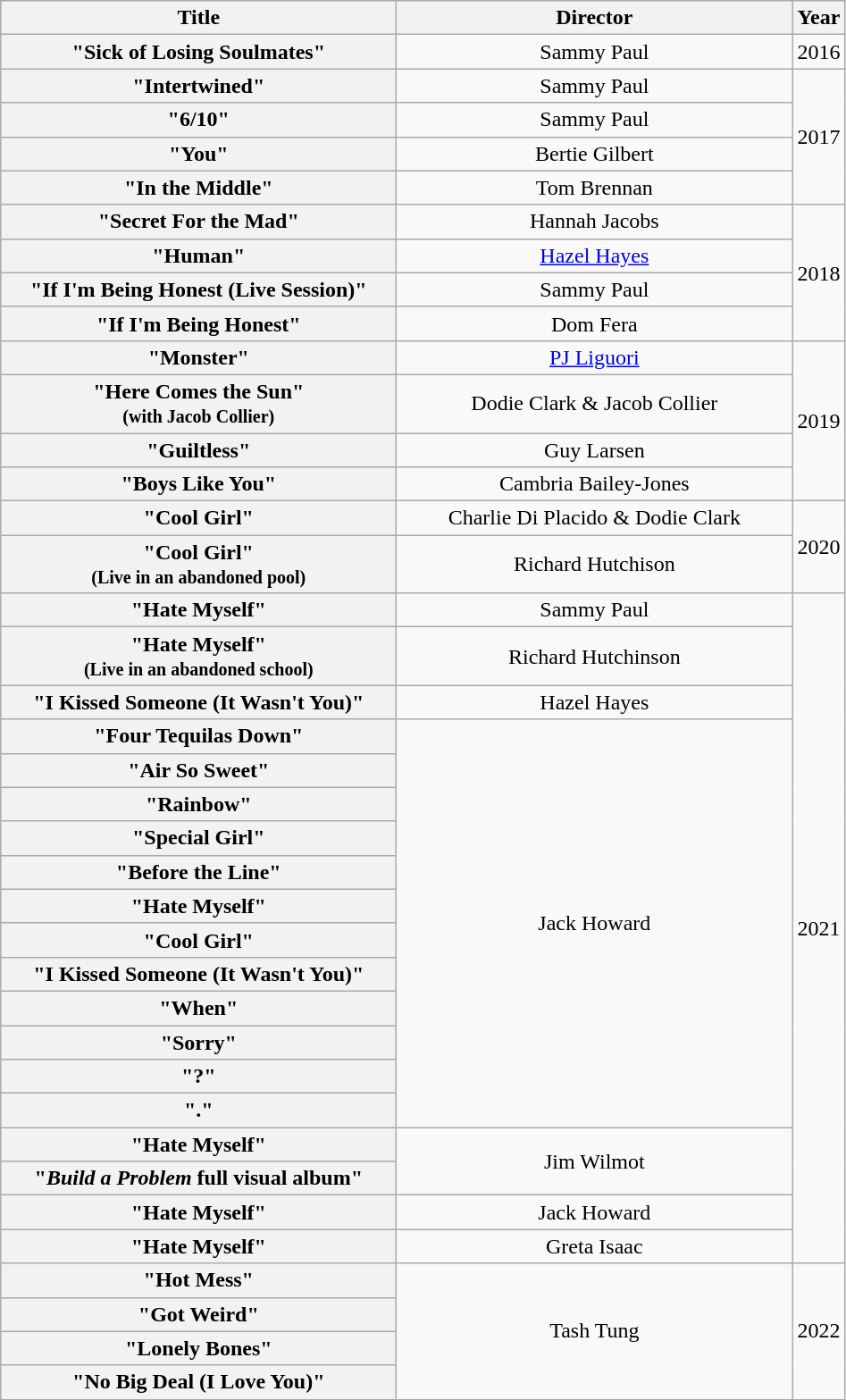<table class="wikitable plainrowheaders" style="text-align:center;">
<tr>
<th scope="col" rowspan="1" style="width:18em;">Title</th>
<th scope="col" rowspan="1" style="width:18em;">Director</th>
<th scope="col" rowspan="1" style="width:1em;">Year</th>
</tr>
<tr>
<th scope="row">"Sick of Losing Soulmates"</th>
<td>Sammy Paul</td>
<td>2016</td>
</tr>
<tr>
<th scope="row">"Intertwined"</th>
<td>Sammy Paul</td>
<td rowspan="4">2017</td>
</tr>
<tr>
<th scope="row">"6/10"</th>
<td>Sammy Paul</td>
</tr>
<tr>
<th scope="row">"You"</th>
<td>Bertie Gilbert</td>
</tr>
<tr>
<th scope="row">"In the Middle"</th>
<td>Tom Brennan</td>
</tr>
<tr>
<th scope="row">"Secret For the Mad"</th>
<td>Hannah Jacobs</td>
<td rowspan="4">2018</td>
</tr>
<tr>
<th scope="row">"Human"</th>
<td><a href='#'>Hazel Hayes</a></td>
</tr>
<tr>
<th scope="row">"If I'm Being Honest (Live Session)"</th>
<td>Sammy Paul</td>
</tr>
<tr>
<th scope="row">"If I'm Being Honest"</th>
<td>Dom Fera</td>
</tr>
<tr>
<th scope="row">"Monster"</th>
<td><a href='#'>PJ Liguori</a></td>
<td rowspan="4">2019</td>
</tr>
<tr>
<th scope="row">"Here Comes the Sun"<br><small>(with Jacob Collier)</small></th>
<td>Dodie Clark & Jacob Collier</td>
</tr>
<tr>
<th scope="row">"Guiltless"</th>
<td>Guy Larsen</td>
</tr>
<tr>
<th scope="row">"Boys Like You"</th>
<td>Cambria Bailey-Jones</td>
</tr>
<tr>
<th scope="row">"Cool Girl"</th>
<td>Charlie Di Placido & Dodie Clark</td>
<td rowspan="2">2020</td>
</tr>
<tr>
<th scope="row">"Cool Girl"<br><small>(Live in an abandoned pool)</small></th>
<td>Richard Hutchison</td>
</tr>
<tr>
<th scope="row">"Hate Myself"</th>
<td>Sammy Paul</td>
<td rowspan="19">2021</td>
</tr>
<tr>
<th scope="row">"Hate Myself"<br><small>(Live in an abandoned school)</small></th>
<td>Richard Hutchinson</td>
</tr>
<tr>
<th scope="row">"I Kissed Someone (It Wasn't You)"</th>
<td>Hazel Hayes</td>
</tr>
<tr>
<th scope="row">"Four Tequilas Down"<br></th>
<td rowspan="12">Jack Howard</td>
</tr>
<tr>
<th scope="row">"Air So Sweet"<br></th>
</tr>
<tr>
<th scope="row">"Rainbow"<br></th>
</tr>
<tr>
<th scope="row">"Special Girl"<br></th>
</tr>
<tr>
<th scope="row">"Before the Line"<br></th>
</tr>
<tr>
<th scope="row">"Hate Myself"<br></th>
</tr>
<tr>
<th scope="row">"Cool Girl"<br></th>
</tr>
<tr>
<th scope="row">"I Kissed Someone (It Wasn't You)"<br></th>
</tr>
<tr>
<th scope="row">"When"<br></th>
</tr>
<tr>
<th scope="row">"Sorry"<br></th>
</tr>
<tr>
<th scope="row">"?"</th>
</tr>
<tr>
<th scope="row">"."</th>
</tr>
<tr>
<th scope="row">"Hate Myself"<br></th>
<td rowspan="2">Jim Wilmot</td>
</tr>
<tr>
<th scope="row">"<em>Build a Problem</em> full visual album"</th>
</tr>
<tr>
<th scope="row">"Hate Myself"<br></th>
<td>Jack Howard</td>
</tr>
<tr>
<th scope="row">"Hate Myself"<br></th>
<td>Greta Isaac</td>
</tr>
<tr>
<th scope="row">"Hot Mess"<br></th>
<td rowspan="4">Tash Tung</td>
<td rowspan="4">2022</td>
</tr>
<tr>
<th scope="row">"Got Weird"<br></th>
</tr>
<tr>
<th scope="row">"Lonely Bones"<br></th>
</tr>
<tr>
<th scope="row">"No Big Deal (I Love You)"<br></th>
</tr>
</table>
